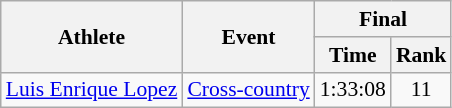<table class="wikitable" border="1" style="font-size:90%">
<tr>
<th rowspan=2>Athlete</th>
<th rowspan=2>Event</th>
<th colspan=2>Final</th>
</tr>
<tr>
<th>Time</th>
<th>Rank</th>
</tr>
<tr align=center>
<td align=left><a href='#'>Luis Enrique Lopez</a></td>
<td align=left><a href='#'>Cross-country</a></td>
<td>1:33:08</td>
<td>11</td>
</tr>
</table>
